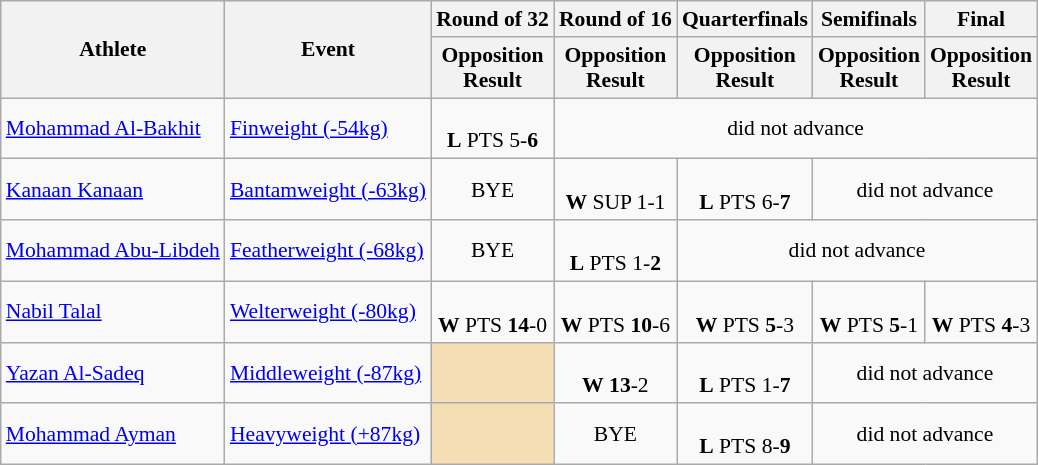<table class="wikitable" style="font-size:90%">
<tr>
<th rowspan=2>Athlete</th>
<th rowspan=2>Event</th>
<th>Round of 32</th>
<th>Round of 16</th>
<th>Quarterfinals</th>
<th>Semifinals</th>
<th>Final</th>
</tr>
<tr>
<th>Opposition<br>Result</th>
<th>Opposition<br>Result</th>
<th>Opposition<br>Result</th>
<th>Opposition<br>Result</th>
<th>Opposition<br>Result</th>
</tr>
<tr>
<td><a href='#'>Mohammad Al-Bakhit</a></td>
<td><a href='#'>Finweight (-54kg)</a></td>
<td align=center><br><strong>L</strong> PTS 5-<strong>6</strong></td>
<td align=center colspan="7">did not advance</td>
</tr>
<tr>
<td><a href='#'>Kanaan Kanaan</a></td>
<td><a href='#'>Bantamweight (-63kg)</a></td>
<td align=center>BYE</td>
<td align=center><br><strong>W</strong> SUP 1-1</td>
<td align=center><br><strong>L</strong> PTS 6-<strong>7</strong></td>
<td align=center colspan="7">did not advance</td>
</tr>
<tr>
<td><a href='#'>Mohammad Abu-Libdeh</a></td>
<td><a href='#'>Featherweight (-68kg)</a></td>
<td align=center>BYE</td>
<td align=center><br><strong>L</strong> PTS 1-<strong>2</strong></td>
<td align=center colspan="7">did not advance</td>
</tr>
<tr>
<td><a href='#'>Nabil Talal</a></td>
<td><a href='#'>Welterweight (-80kg)</a></td>
<td align=center><br><strong>W</strong> PTS <strong>14</strong>-0</td>
<td align=center><br><strong>W</strong> PTS <strong>10</strong>-6</td>
<td align=center><br><strong>W</strong> PTS <strong>5</strong>-3</td>
<td align=center><br><strong>W</strong> PTS <strong>5</strong>-1</td>
<td align=center><br><strong>W</strong> PTS <strong>4</strong>-3<br></td>
</tr>
<tr>
<td><a href='#'>Yazan Al-Sadeq</a></td>
<td><a href='#'>Middleweight (-87kg)</a></td>
<td align=center bgcolor=wheat></td>
<td align=center><br><strong>W</strong> <strong>13</strong>-2</td>
<td align=center><br><strong>L</strong> PTS 1-<strong>7</strong></td>
<td align=center colspan="7">did not advance</td>
</tr>
<tr>
<td><a href='#'>Mohammad Ayman</a></td>
<td><a href='#'>Heavyweight (+87kg)</a></td>
<td align=center bgcolor=wheat></td>
<td align=center>BYE</td>
<td align=center><br><strong>L</strong> PTS 8-<strong>9</strong></td>
<td align=center colspan="7">did not advance</td>
</tr>
</table>
